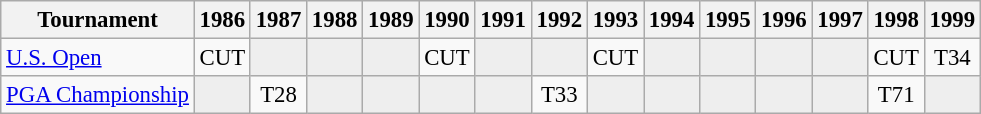<table class="wikitable" style="font-size:95%;text-align:center;">
<tr>
<th>Tournament</th>
<th>1986</th>
<th>1987</th>
<th>1988</th>
<th>1989</th>
<th>1990</th>
<th>1991</th>
<th>1992</th>
<th>1993</th>
<th>1994</th>
<th>1995</th>
<th>1996</th>
<th>1997</th>
<th>1998</th>
<th>1999</th>
</tr>
<tr>
<td align=left><a href='#'>U.S. Open</a></td>
<td>CUT</td>
<td style="background:#eeeeee;"></td>
<td style="background:#eeeeee;"></td>
<td style="background:#eeeeee;"></td>
<td>CUT</td>
<td style="background:#eeeeee;"></td>
<td style="background:#eeeeee;"></td>
<td>CUT</td>
<td style="background:#eeeeee;"></td>
<td style="background:#eeeeee;"></td>
<td style="background:#eeeeee;"></td>
<td style="background:#eeeeee;"></td>
<td>CUT</td>
<td>T34</td>
</tr>
<tr>
<td align=left><a href='#'>PGA Championship</a></td>
<td style="background:#eeeeee;"></td>
<td>T28</td>
<td style="background:#eeeeee;"></td>
<td style="background:#eeeeee;"></td>
<td style="background:#eeeeee;"></td>
<td style="background:#eeeeee;"></td>
<td>T33</td>
<td style="background:#eeeeee;"></td>
<td style="background:#eeeeee;"></td>
<td style="background:#eeeeee;"></td>
<td style="background:#eeeeee;"></td>
<td style="background:#eeeeee;"></td>
<td>T71</td>
<td style="background:#eeeeee;"></td>
</tr>
</table>
